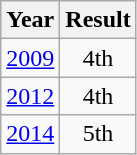<table class="wikitable" style="text-align:center">
<tr>
<th>Year</th>
<th>Result</th>
</tr>
<tr>
<td><a href='#'>2009</a></td>
<td>4th</td>
</tr>
<tr>
<td><a href='#'>2012</a></td>
<td>4th</td>
</tr>
<tr>
<td><a href='#'>2014</a></td>
<td>5th</td>
</tr>
</table>
